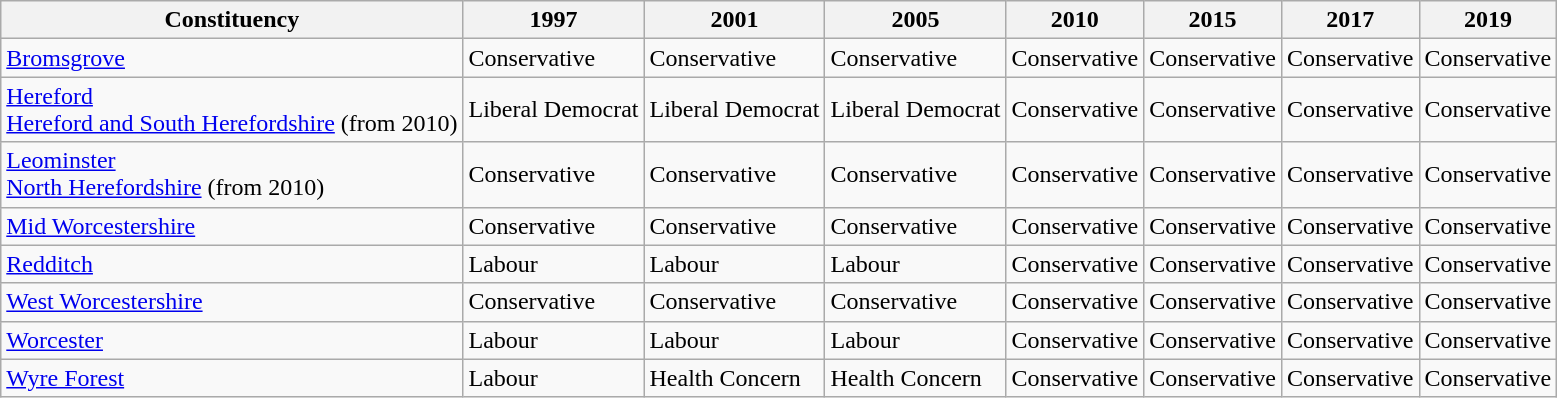<table class="wikitable">
<tr>
<th>Constituency</th>
<th>1997</th>
<th>2001</th>
<th>2005</th>
<th>2010</th>
<th>2015</th>
<th>2017</th>
<th>2019</th>
</tr>
<tr>
<td><a href='#'>Bromsgrove</a></td>
<td bgcolor=>Conservative</td>
<td bgcolor=>Conservative</td>
<td bgcolor=>Conservative</td>
<td bgcolor=>Conservative</td>
<td bgcolor=>Conservative</td>
<td bgcolor=>Conservative</td>
<td bgcolor=>Conservative</td>
</tr>
<tr>
<td><a href='#'>Hereford</a><br><a href='#'>Hereford and South Herefordshire</a> (from 2010)</td>
<td bgcolor=>Liberal Democrat</td>
<td bgcolor=>Liberal Democrat</td>
<td bgcolor=>Liberal Democrat</td>
<td bgcolor=>Conservative</td>
<td bgcolor=>Conservative</td>
<td bgcolor=>Conservative</td>
<td bgcolor=>Conservative</td>
</tr>
<tr>
<td><a href='#'>Leominster</a><br><a href='#'>North Herefordshire</a> (from 2010)</td>
<td bgcolor=>Conservative</td>
<td bgcolor=>Conservative</td>
<td bgcolor=>Conservative</td>
<td bgcolor=>Conservative</td>
<td bgcolor=>Conservative</td>
<td bgcolor=>Conservative</td>
<td bgcolor=>Conservative</td>
</tr>
<tr>
<td><a href='#'>Mid Worcestershire</a></td>
<td bgcolor=>Conservative</td>
<td bgcolor=>Conservative</td>
<td bgcolor=>Conservative</td>
<td bgcolor=>Conservative</td>
<td bgcolor=>Conservative</td>
<td bgcolor=>Conservative</td>
<td bgcolor=>Conservative</td>
</tr>
<tr>
<td><a href='#'>Redditch</a></td>
<td bgcolor=>Labour</td>
<td bgcolor=>Labour</td>
<td bgcolor=>Labour</td>
<td bgcolor=>Conservative</td>
<td bgcolor=>Conservative</td>
<td bgcolor=>Conservative</td>
<td bgcolor=>Conservative</td>
</tr>
<tr>
<td><a href='#'>West Worcestershire</a></td>
<td bgcolor=>Conservative</td>
<td bgcolor=>Conservative</td>
<td bgcolor=>Conservative</td>
<td bgcolor=>Conservative</td>
<td bgcolor=>Conservative</td>
<td bgcolor=>Conservative</td>
<td bgcolor=>Conservative</td>
</tr>
<tr>
<td><a href='#'>Worcester</a></td>
<td bgcolor=>Labour</td>
<td bgcolor=>Labour</td>
<td bgcolor=>Labour</td>
<td bgcolor=>Conservative</td>
<td bgcolor=>Conservative</td>
<td bgcolor=>Conservative</td>
<td bgcolor=>Conservative</td>
</tr>
<tr>
<td><a href='#'>Wyre Forest</a></td>
<td bgcolor=>Labour</td>
<td>Health Concern</td>
<td>Health Concern</td>
<td bgcolor=>Conservative</td>
<td bgcolor=>Conservative</td>
<td bgcolor=>Conservative</td>
<td bgcolor=>Conservative</td>
</tr>
</table>
